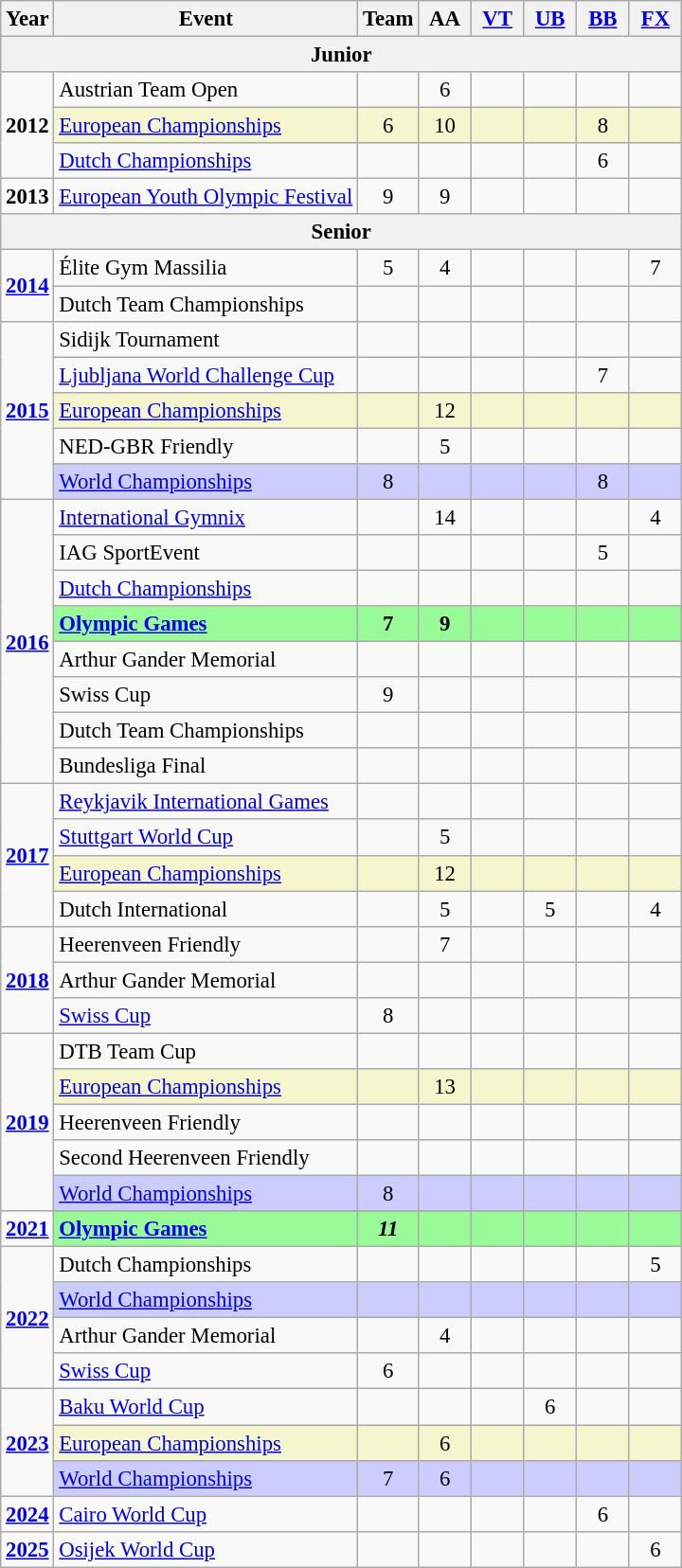<table class="wikitable" style="border-collapse: collapse; text-align:center; font-size: 95%;">
<tr>
<th align=center>Year</th>
<th align=center>Event</th>
<th style="width:30px;">Team</th>
<th style="width:30px;">AA</th>
<th style="width:30px;"><a href='#'>VT</a></th>
<th style="width:30px;"><a href='#'>UB</a></th>
<th style="width:30px;"><a href='#'>BB</a></th>
<th style="width:30px;"><a href='#'>FX</a></th>
</tr>
<tr>
<th colspan="8"><strong>Junior</strong></th>
</tr>
<tr>
<td rowspan="3"><strong>2012</strong></td>
<td align=left>Austrian Team Open</td>
<td></td>
<td>6</td>
<td></td>
<td></td>
<td></td>
<td></td>
</tr>
<tr bgcolor=#F5F6CE>
<td align=left><a href='#'>European Championships</a></td>
<td>6</td>
<td>10</td>
<td></td>
<td></td>
<td>8</td>
<td></td>
</tr>
<tr>
<td align=left><a href='#'>Dutch Championships</a></td>
<td></td>
<td></td>
<td></td>
<td></td>
<td>6</td>
<td></td>
</tr>
<tr>
<td rowspan="1"><strong>2013</strong></td>
<td align=left><a href='#'>European Youth Olympic Festival</a></td>
<td>9</td>
<td>9</td>
<td></td>
<td></td>
<td></td>
<td></td>
</tr>
<tr>
<th colspan="8"><strong>Senior</strong></th>
</tr>
<tr>
<td rowspan="2"><strong><a href='#'>2014</a></strong></td>
<td align=left>Élite Gym Massilia</td>
<td>5</td>
<td>4</td>
<td></td>
<td></td>
<td></td>
<td>7</td>
</tr>
<tr>
<td align=left>Dutch Team Championships</td>
<td></td>
<td></td>
<td></td>
<td></td>
<td></td>
<td></td>
</tr>
<tr>
<td rowspan="5"><strong><a href='#'>2015</a></strong></td>
<td align=left>Sidijk Tournament</td>
<td></td>
<td></td>
<td></td>
<td></td>
<td></td>
<td></td>
</tr>
<tr>
<td align=left><a href='#'>Ljubljana World Challenge Cup</a></td>
<td></td>
<td></td>
<td></td>
<td></td>
<td>7</td>
<td></td>
</tr>
<tr bgcolor=F5F6CE>
<td align=left><a href='#'>European Championships</a></td>
<td></td>
<td>12</td>
<td></td>
<td></td>
<td></td>
<td></td>
</tr>
<tr>
<td align=left>NED-GBR Friendly</td>
<td></td>
<td>5</td>
<td></td>
<td></td>
<td></td>
<td></td>
</tr>
<tr style="background:#ccf;">
<td align=left><a href='#'>World Championships</a></td>
<td>8</td>
<td></td>
<td></td>
<td></td>
<td>8</td>
<td></td>
</tr>
<tr>
<td rowspan="8"><strong><a href='#'>2016</a></strong></td>
<td align=left><a href='#'>International Gymnix</a></td>
<td></td>
<td>14</td>
<td></td>
<td></td>
<td></td>
<td>4</td>
</tr>
<tr>
<td align=left>IAG SportEvent</td>
<td></td>
<td></td>
<td></td>
<td></td>
<td>5</td>
<td></td>
</tr>
<tr>
<td align=left><a href='#'>Dutch Championships</a></td>
<td></td>
<td></td>
<td></td>
<td></td>
<td></td>
<td></td>
</tr>
<tr bgcolor=98FB98>
<td align=left><strong><a href='#'>Olympic Games</a></strong></td>
<td><strong>7</strong></td>
<td><strong>9</strong></td>
<td></td>
<td></td>
<td></td>
<td></td>
</tr>
<tr>
<td align=left>Arthur Gander Memorial</td>
<td></td>
<td></td>
<td></td>
<td></td>
<td></td>
<td></td>
</tr>
<tr>
<td align=left>Swiss Cup</td>
<td>9</td>
<td></td>
<td></td>
<td></td>
<td></td>
<td></td>
</tr>
<tr>
<td align=left>Dutch Team Championships</td>
<td></td>
<td></td>
<td></td>
<td></td>
<td></td>
<td></td>
</tr>
<tr>
<td align=left>Bundesliga Final</td>
<td></td>
<td></td>
<td></td>
<td></td>
<td></td>
<td></td>
</tr>
<tr>
<td rowspan="4"><strong><a href='#'>2017</a></strong></td>
<td align=left><a href='#'>Reykjavik International Games</a></td>
<td></td>
<td></td>
<td></td>
<td></td>
<td></td>
<td></td>
</tr>
<tr>
<td align=left><a href='#'>Stuttgart World Cup</a></td>
<td></td>
<td>5</td>
<td></td>
<td></td>
<td></td>
<td></td>
</tr>
<tr bgcolor=F5F6CE>
<td align=left><a href='#'>European Championships</a></td>
<td></td>
<td>12</td>
<td></td>
<td></td>
<td></td>
<td></td>
</tr>
<tr>
<td align=left>Dutch International</td>
<td></td>
<td>5</td>
<td></td>
<td>5</td>
<td></td>
<td>4</td>
</tr>
<tr>
<td rowspan="3"><strong><a href='#'>2018</a></strong></td>
<td align=left>Heerenveen Friendly</td>
<td></td>
<td>7</td>
<td></td>
<td></td>
<td></td>
<td></td>
</tr>
<tr>
<td align=left>Arthur Gander Memorial</td>
<td></td>
<td></td>
<td></td>
<td></td>
<td></td>
<td></td>
</tr>
<tr>
<td align=left><a href='#'>Swiss Cup</a></td>
<td>8</td>
<td></td>
<td></td>
<td></td>
<td></td>
<td></td>
</tr>
<tr>
<td rowspan="5"><strong><a href='#'>2019</a></strong></td>
<td align=left>DTB Team Cup</td>
<td></td>
<td></td>
<td></td>
<td></td>
<td></td>
<td></td>
</tr>
<tr bgcolor=#F5F6CE>
<td align=left><a href='#'>European Championships</a></td>
<td></td>
<td>13</td>
<td></td>
<td></td>
<td></td>
<td></td>
</tr>
<tr>
<td align=left>Heerenveen Friendly</td>
<td></td>
<td></td>
<td></td>
<td></td>
<td></td>
<td></td>
</tr>
<tr>
<td align=left>Second Heerenveen Friendly</td>
<td></td>
<td></td>
<td></td>
<td></td>
<td></td>
<td></td>
</tr>
<tr bgcolor=#CCCCFF>
<td align=left><a href='#'>World Championships</a></td>
<td>8</td>
<td></td>
<td></td>
<td></td>
<td></td>
<td></td>
</tr>
<tr>
<td rowspan="2"><strong><a href='#'>2021</a></strong></td>
</tr>
<tr bgcolor=98FB98>
<td align=left><strong><a href='#'>Olympic Games</a></strong></td>
<td><strong><em>11</em></strong></td>
<td><strong></strong></td>
<td></td>
<td></td>
<td></td>
<td></td>
</tr>
<tr>
<td rowspan="4"><strong><a href='#'>2022</a></strong></td>
<td align=left>Dutch Championships</td>
<td></td>
<td></td>
<td></td>
<td></td>
<td></td>
<td>5</td>
</tr>
<tr bgcolor=#CCCCFF>
<td align=left><a href='#'>World Championships</a></td>
<td></td>
<td></td>
<td></td>
<td></td>
<td></td>
<td></td>
</tr>
<tr>
<td align=left>Arthur Gander Memorial</td>
<td></td>
<td>4</td>
<td></td>
<td></td>
<td></td>
<td></td>
</tr>
<tr>
<td align=left><a href='#'>Swiss Cup</a></td>
<td>6</td>
<td></td>
<td></td>
<td></td>
<td></td>
<td></td>
</tr>
<tr>
<td rowspan="3"><strong><a href='#'>2023</a></strong></td>
<td align=left><a href='#'>Baku World Cup</a></td>
<td></td>
<td></td>
<td></td>
<td>6</td>
<td></td>
<td></td>
</tr>
<tr bgcolor=#F5F6CE>
<td align=left><a href='#'>European Championships</a></td>
<td></td>
<td>6</td>
<td></td>
<td></td>
<td></td>
<td></td>
</tr>
<tr bgcolor=#CCCCFF>
<td align=left><a href='#'>World Championships</a></td>
<td>7</td>
<td>6</td>
<td></td>
<td></td>
<td></td>
<td></td>
</tr>
<tr>
<td rowspan="1"><strong><a href='#'>2024</a></strong></td>
<td align=left><a href='#'>Cairo World Cup</a></td>
<td></td>
<td></td>
<td></td>
<td></td>
<td>6</td>
<td></td>
</tr>
<tr>
<td rowspan="1"><strong><a href='#'>2025</a></strong></td>
<td align=left><a href='#'>Osijek World Cup</a></td>
<td></td>
<td></td>
<td></td>
<td></td>
<td></td>
<td>6</td>
</tr>
</table>
